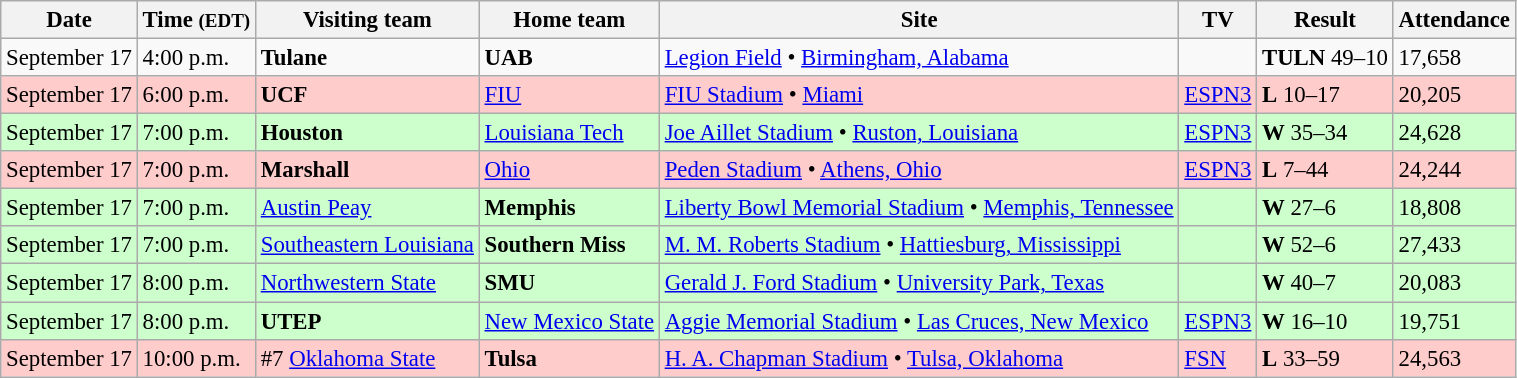<table class="wikitable" style="font-size:95%;">
<tr>
<th>Date</th>
<th>Time <small>(EDT)</small></th>
<th>Visiting team</th>
<th>Home team</th>
<th>Site</th>
<th>TV</th>
<th>Result</th>
<th>Attendance</th>
</tr>
<tr bgcolor=>
<td>September 17</td>
<td>4:00 p.m.</td>
<td><strong>Tulane</strong></td>
<td><strong>UAB</strong></td>
<td><a href='#'>Legion Field</a> • <a href='#'>Birmingham, Alabama</a></td>
<td></td>
<td><strong>TULN</strong> 49–10</td>
<td>17,658</td>
</tr>
<tr bgcolor=#ffcccc>
<td>September 17</td>
<td>6:00 p.m.</td>
<td><strong>UCF</strong></td>
<td><a href='#'>FIU</a></td>
<td><a href='#'>FIU Stadium</a> • <a href='#'>Miami</a></td>
<td><a href='#'>ESPN3</a></td>
<td><strong>L</strong> 10–17</td>
<td>20,205</td>
</tr>
<tr bgcolor=#ccffcc>
<td>September 17</td>
<td>7:00 p.m.</td>
<td><strong>Houston</strong></td>
<td><a href='#'>Louisiana Tech</a></td>
<td><a href='#'>Joe Aillet Stadium</a> • <a href='#'>Ruston, Louisiana</a></td>
<td><a href='#'>ESPN3</a></td>
<td><strong>W</strong> 35–34</td>
<td>24,628</td>
</tr>
<tr bgcolor=#ffcccc>
<td>September 17</td>
<td>7:00 p.m.</td>
<td><strong>Marshall</strong></td>
<td><a href='#'>Ohio</a></td>
<td><a href='#'>Peden Stadium</a> • <a href='#'>Athens, Ohio</a></td>
<td><a href='#'>ESPN3</a></td>
<td><strong>L</strong> 7–44</td>
<td>24,244</td>
</tr>
<tr bgcolor=#ccffcc>
<td>September 17</td>
<td>7:00 p.m.</td>
<td><a href='#'>Austin Peay</a></td>
<td><strong>Memphis</strong></td>
<td><a href='#'>Liberty Bowl Memorial Stadium</a> • <a href='#'>Memphis, Tennessee</a></td>
<td></td>
<td><strong>W</strong> 27–6</td>
<td>18,808</td>
</tr>
<tr bgcolor=#ccffcc>
<td>September 17</td>
<td>7:00 p.m.</td>
<td><a href='#'>Southeastern Louisiana</a></td>
<td><strong>Southern Miss</strong></td>
<td><a href='#'>M. M. Roberts Stadium</a> • <a href='#'>Hattiesburg, Mississippi</a></td>
<td></td>
<td><strong>W</strong> 52–6</td>
<td>27,433</td>
</tr>
<tr bgcolor=#ccffcc>
<td>September 17</td>
<td>8:00 p.m.</td>
<td><a href='#'>Northwestern State</a></td>
<td><strong>SMU</strong></td>
<td><a href='#'>Gerald J. Ford Stadium</a> • <a href='#'>University Park, Texas</a></td>
<td></td>
<td><strong>W</strong> 40–7</td>
<td>20,083</td>
</tr>
<tr bgcolor=#ccffcc>
<td>September 17</td>
<td>8:00 p.m.</td>
<td><strong>UTEP</strong></td>
<td><a href='#'>New Mexico State</a></td>
<td><a href='#'>Aggie Memorial Stadium</a> • <a href='#'>Las Cruces, New Mexico</a></td>
<td><a href='#'>ESPN3</a></td>
<td><strong>W</strong> 16–10</td>
<td>19,751</td>
</tr>
<tr bgcolor=#ffcccc>
<td>September 17</td>
<td>10:00 p.m.</td>
<td>#7 <a href='#'>Oklahoma State</a></td>
<td><strong>Tulsa</strong></td>
<td><a href='#'>H. A. Chapman Stadium</a> • <a href='#'>Tulsa, Oklahoma</a></td>
<td><a href='#'>FSN</a></td>
<td><strong>L</strong> 33–59</td>
<td>24,563</td>
</tr>
</table>
